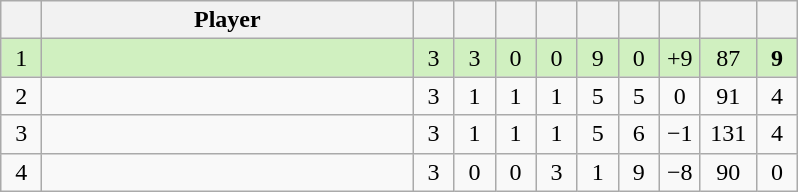<table class="wikitable" style="text-align:center; margin: 1em auto 1em auto, align:left">
<tr>
<th width=20></th>
<th width=240>Player</th>
<th width=20></th>
<th width=20></th>
<th width=20></th>
<th width=20></th>
<th width=20></th>
<th width=20></th>
<th width=20></th>
<th width=30></th>
<th width=20></th>
</tr>
<tr style="background:#D0F0C0;">
<td>1</td>
<td align=left></td>
<td>3</td>
<td>3</td>
<td>0</td>
<td>0</td>
<td>9</td>
<td>0</td>
<td>+9</td>
<td>87</td>
<td><strong>9</strong></td>
</tr>
<tr style=>
<td>2</td>
<td align=left></td>
<td>3</td>
<td>1</td>
<td>1</td>
<td>1</td>
<td>5</td>
<td>5</td>
<td>0</td>
<td>91</td>
<td>4</td>
</tr>
<tr style=>
<td>3</td>
<td align=left></td>
<td>3</td>
<td>1</td>
<td>1</td>
<td>1</td>
<td>5</td>
<td>6</td>
<td>−1</td>
<td>131</td>
<td>4</td>
</tr>
<tr style=>
<td>4</td>
<td align=left></td>
<td>3</td>
<td>0</td>
<td>0</td>
<td>3</td>
<td>1</td>
<td>9</td>
<td>−8</td>
<td>90</td>
<td>0</td>
</tr>
</table>
